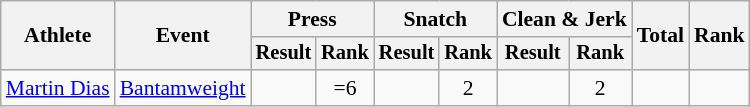<table class="wikitable" style="font-size:90%">
<tr>
<th rowspan="2">Athlete</th>
<th rowspan="2">Event</th>
<th colspan="2">Press</th>
<th colspan="2">Snatch</th>
<th colspan="2">Clean & Jerk</th>
<th rowspan="2">Total</th>
<th rowspan="2">Rank</th>
</tr>
<tr style="font-size:95%">
<th>Result</th>
<th>Rank</th>
<th>Result</th>
<th>Rank</th>
<th>Result</th>
<th>Rank</th>
</tr>
<tr align=center>
<td align=left><a href='#'>Martin Dias</a></td>
<td align=left><a href='#'>Bantamweight</a></td>
<td></td>
<td>=6</td>
<td></td>
<td>2</td>
<td></td>
<td>2</td>
<td></td>
<td></td>
</tr>
</table>
